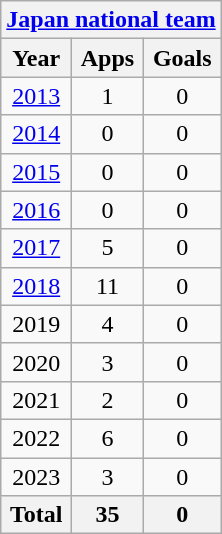<table class="wikitable" style="text-align:center">
<tr>
<th colspan=3><a href='#'>Japan national team</a></th>
</tr>
<tr>
<th>Year</th>
<th>Apps</th>
<th>Goals</th>
</tr>
<tr>
<td><a href='#'>2013</a></td>
<td>1</td>
<td>0</td>
</tr>
<tr>
<td><a href='#'>2014</a></td>
<td>0</td>
<td>0</td>
</tr>
<tr>
<td><a href='#'>2015</a></td>
<td>0</td>
<td>0</td>
</tr>
<tr>
<td><a href='#'>2016</a></td>
<td>0</td>
<td>0</td>
</tr>
<tr>
<td><a href='#'>2017</a></td>
<td>5</td>
<td>0</td>
</tr>
<tr>
<td><a href='#'>2018</a></td>
<td>11</td>
<td>0</td>
</tr>
<tr>
<td>2019</td>
<td>4</td>
<td>0</td>
</tr>
<tr>
<td>2020</td>
<td>3</td>
<td>0</td>
</tr>
<tr>
<td>2021</td>
<td>2</td>
<td>0</td>
</tr>
<tr>
<td>2022</td>
<td>6</td>
<td>0</td>
</tr>
<tr>
<td>2023</td>
<td>3</td>
<td>0</td>
</tr>
<tr>
<th>Total</th>
<th>35</th>
<th>0</th>
</tr>
</table>
